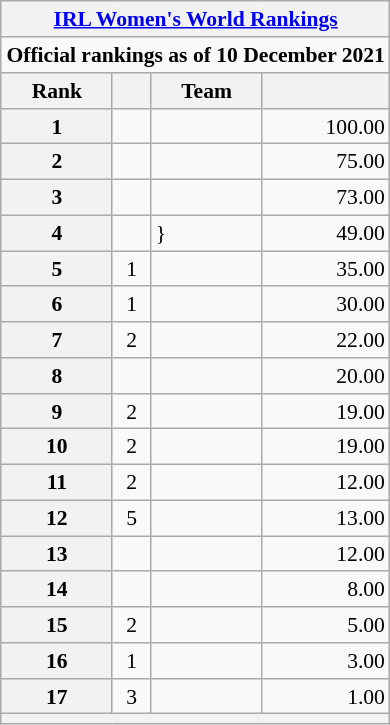<table class="wikitable" style="text-align:center; font-size: 90%; float: left; margin-left: 1em;">
<tr>
<th colspan="4"><a href='#'>IRL Women's World Rankings</a></th>
</tr>
<tr>
<td colspan=4 style="text-align:center;"><strong>Official rankings as of 10 December 2021</strong></td>
</tr>
<tr>
<th>Rank</th>
<th></th>
<th>Team</th>
<th></th>
</tr>
<tr>
<th>1</th>
<td></td>
<td style="text-align:left;"></td>
<td style="text-align:right;">100.00</td>
</tr>
<tr>
<th>2</th>
<td></td>
<td style="text-align:left;"></td>
<td style="text-align:right;">75.00</td>
</tr>
<tr>
<th>3</th>
<td></td>
<td style="text-align:left;"></td>
<td style="text-align:right;">73.00</td>
</tr>
<tr>
<th>4</th>
<td></td>
<td style="text-align:left;">}</td>
<td style="text-align:right;">49.00</td>
</tr>
<tr>
<th>5</th>
<td> 1</td>
<td style="text-align:left;"></td>
<td style="text-align:right;">35.00</td>
</tr>
<tr>
<th>6</th>
<td> 1</td>
<td style="text-align:left;"></td>
<td style="text-align:right;">30.00</td>
</tr>
<tr>
<th>7</th>
<td> 2</td>
<td style="text-align:left;"></td>
<td style="text-align:right;">22.00</td>
</tr>
<tr>
<th>8</th>
<td></td>
<td style="text-align:left;"></td>
<td style="text-align:right;">20.00</td>
</tr>
<tr>
<th>9</th>
<td> 2</td>
<td style="text-align:left;"></td>
<td style="text-align:right;">19.00</td>
</tr>
<tr>
<th>10</th>
<td> 2</td>
<td style="text-align:left;"></td>
<td style="text-align:right;">19.00</td>
</tr>
<tr>
<th>11</th>
<td> 2</td>
<td style="text-align:left;"></td>
<td style="text-align:right;">12.00</td>
</tr>
<tr>
<th>12</th>
<td> 5</td>
<td style="text-align:left;"></td>
<td style="text-align:right;">13.00</td>
</tr>
<tr>
<th>13</th>
<td></td>
<td style="text-align:left;"></td>
<td style="text-align:right;">12.00</td>
</tr>
<tr>
<th>14</th>
<td></td>
<td style="text-align:left;"></td>
<td style="text-align:right;">8.00</td>
</tr>
<tr>
<th>15</th>
<td> 2</td>
<td style="text-align:left;"></td>
<td style="text-align:right;">5.00</td>
</tr>
<tr>
<th>16</th>
<td> 1</td>
<td style="text-align:left;"></td>
<td style="text-align:right;">3.00</td>
</tr>
<tr>
<th>17</th>
<td> 3</td>
<td style="text-align:left;"></td>
<td style="text-align:right;">1.00</td>
</tr>
<tr>
<th colspan=4></th>
</tr>
</table>
